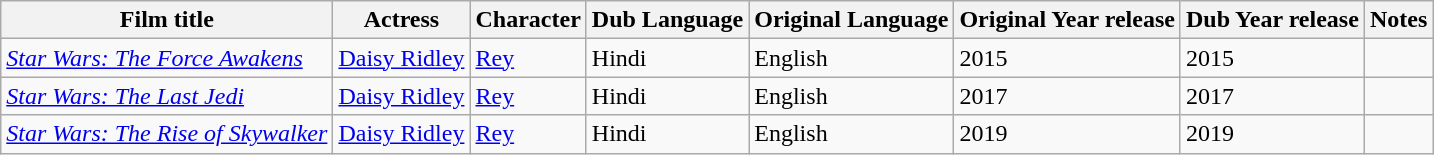<table class="wikitable">
<tr>
<th>Film title</th>
<th>Actress</th>
<th>Character</th>
<th>Dub Language</th>
<th>Original Language</th>
<th>Original Year release</th>
<th>Dub Year release</th>
<th>Notes</th>
</tr>
<tr>
<td><em><a href='#'>Star Wars: The Force Awakens</a></em></td>
<td><a href='#'>Daisy Ridley</a></td>
<td><a href='#'>Rey</a></td>
<td>Hindi</td>
<td>English</td>
<td>2015</td>
<td>2015</td>
<td></td>
</tr>
<tr>
<td><em><a href='#'>Star Wars: The Last Jedi</a></em></td>
<td><a href='#'>Daisy Ridley</a></td>
<td><a href='#'>Rey</a></td>
<td>Hindi</td>
<td>English</td>
<td>2017</td>
<td>2017</td>
<td></td>
</tr>
<tr>
<td><em><a href='#'>Star Wars: The Rise of Skywalker</a></em></td>
<td><a href='#'>Daisy Ridley</a></td>
<td><a href='#'>Rey</a></td>
<td>Hindi</td>
<td>English</td>
<td>2019</td>
<td>2019</td>
<td></td>
</tr>
</table>
